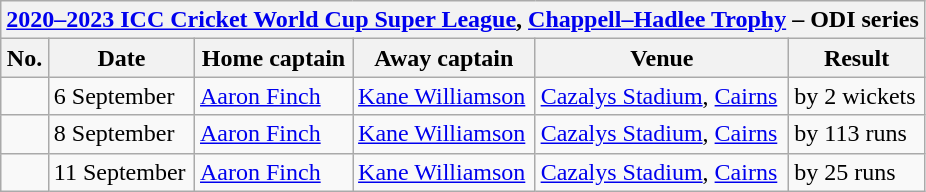<table class="wikitable">
<tr>
<th colspan="9"><a href='#'>2020–2023 ICC Cricket World Cup Super League</a>, <a href='#'>Chappell–Hadlee Trophy</a> – ODI series</th>
</tr>
<tr>
<th>No.</th>
<th>Date</th>
<th>Home captain</th>
<th>Away captain</th>
<th>Venue</th>
<th>Result</th>
</tr>
<tr>
<td></td>
<td>6 September</td>
<td><a href='#'>Aaron Finch</a></td>
<td><a href='#'>Kane Williamson</a></td>
<td><a href='#'>Cazalys Stadium</a>, <a href='#'>Cairns</a></td>
<td> by 2 wickets</td>
</tr>
<tr>
<td></td>
<td>8 September</td>
<td><a href='#'>Aaron Finch</a></td>
<td><a href='#'>Kane Williamson</a></td>
<td><a href='#'>Cazalys Stadium</a>, <a href='#'>Cairns</a></td>
<td> by 113 runs</td>
</tr>
<tr>
<td></td>
<td>11 September</td>
<td><a href='#'>Aaron Finch</a></td>
<td><a href='#'>Kane Williamson</a></td>
<td><a href='#'>Cazalys Stadium</a>, <a href='#'>Cairns</a></td>
<td> by 25 runs</td>
</tr>
</table>
